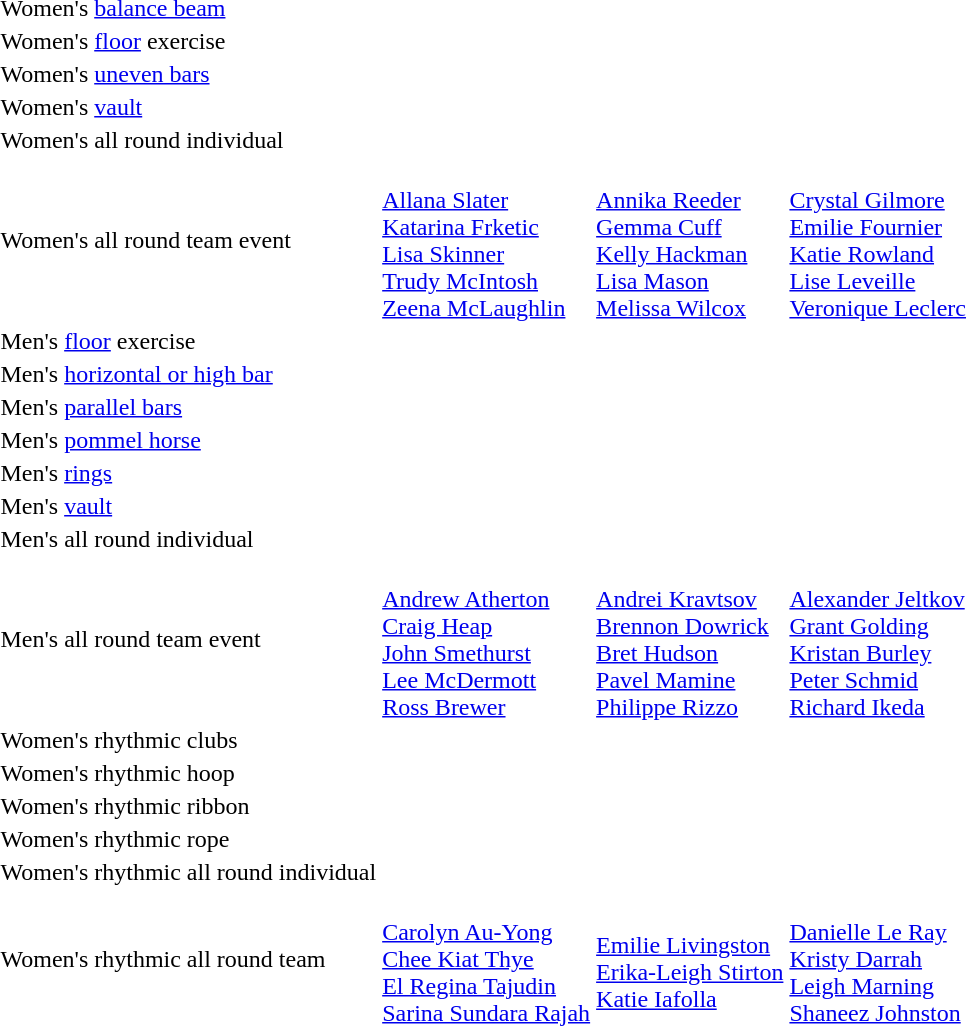<table>
<tr>
<td>Women's <a href='#'>balance beam</a></td>
<td></td>
<td></td>
<td></td>
</tr>
<tr>
<td>Women's <a href='#'>floor</a> exercise</td>
<td></td>
<td></td>
<td></td>
</tr>
<tr>
<td>Women's <a href='#'>uneven bars</a></td>
<td></td>
<td></td>
<td></td>
</tr>
<tr>
<td>Women's <a href='#'>vault</a></td>
<td></td>
<td></td>
<td></td>
</tr>
<tr>
<td>Women's all round individual</td>
<td></td>
<td></td>
<td></td>
</tr>
<tr>
<td>Women's all round team event</td>
<td><br><a href='#'>Allana Slater</a><br><a href='#'>Katarina Frketic</a><br><a href='#'>Lisa Skinner</a><br><a href='#'>Trudy McIntosh</a><br><a href='#'>Zeena McLaughlin</a></td>
<td><br><a href='#'>Annika Reeder</a><br><a href='#'>Gemma Cuff</a><br><a href='#'>Kelly Hackman</a><br><a href='#'>Lisa Mason</a><br><a href='#'>Melissa Wilcox</a></td>
<td><br><a href='#'>Crystal Gilmore</a><br><a href='#'>Emilie Fournier</a><br><a href='#'>Katie Rowland</a><br><a href='#'>Lise Leveille</a><br><a href='#'>Veronique Leclerc</a></td>
</tr>
<tr>
<td>Men's <a href='#'>floor</a> exercise</td>
<td></td>
<td></td>
<td><br></td>
</tr>
<tr>
<td>Men's <a href='#'>horizontal or high bar</a></td>
<td></td>
<td></td>
<td></td>
</tr>
<tr>
<td>Men's <a href='#'>parallel bars</a></td>
<td></td>
<td></td>
<td></td>
</tr>
<tr>
<td>Men's <a href='#'>pommel horse</a></td>
<td></td>
<td></td>
<td></td>
</tr>
<tr>
<td>Men's <a href='#'>rings</a></td>
<td></td>
<td></td>
<td></td>
</tr>
<tr>
<td>Men's <a href='#'>vault</a></td>
<td></td>
<td></td>
<td></td>
</tr>
<tr>
<td>Men's all round individual</td>
<td></td>
<td></td>
<td></td>
</tr>
<tr>
<td>Men's all round team event</td>
<td><br><a href='#'>Andrew Atherton</a><br><a href='#'>Craig Heap</a><br><a href='#'>John Smethurst</a><br><a href='#'>Lee McDermott</a><br><a href='#'>Ross Brewer</a></td>
<td><br><a href='#'>Andrei Kravtsov</a><br><a href='#'>Brennon Dowrick</a><br><a href='#'>Bret Hudson</a><br><a href='#'>Pavel Mamine</a><br><a href='#'>Philippe Rizzo</a></td>
<td><br><a href='#'>Alexander Jeltkov</a><br><a href='#'>Grant Golding</a><br><a href='#'>Kristan Burley</a><br><a href='#'>Peter Schmid</a><br><a href='#'>Richard Ikeda</a></td>
</tr>
<tr>
<td>Women's rhythmic clubs</td>
<td></td>
<td></td>
<td></td>
</tr>
<tr>
<td>Women's rhythmic hoop</td>
<td></td>
<td></td>
<td></td>
</tr>
<tr>
<td>Women's rhythmic ribbon</td>
<td></td>
<td></td>
<td></td>
</tr>
<tr>
<td>Women's rhythmic rope</td>
<td></td>
<td></td>
<td></td>
</tr>
<tr>
<td>Women's rhythmic all round individual</td>
<td></td>
<td></td>
<td></td>
</tr>
<tr>
<td>Women's rhythmic all round team</td>
<td><br><a href='#'>Carolyn Au-Yong</a><br><a href='#'>Chee Kiat Thye</a><br><a href='#'>El Regina Tajudin</a><br><a href='#'>Sarina Sundara Rajah</a></td>
<td><br><a href='#'>Emilie Livingston</a><br><a href='#'>Erika-Leigh Stirton</a><br><a href='#'>Katie Iafolla</a></td>
<td><br><a href='#'>Danielle Le Ray</a><br><a href='#'>Kristy Darrah</a><br><a href='#'>Leigh Marning</a><br><a href='#'>Shaneez Johnston</a></td>
</tr>
</table>
